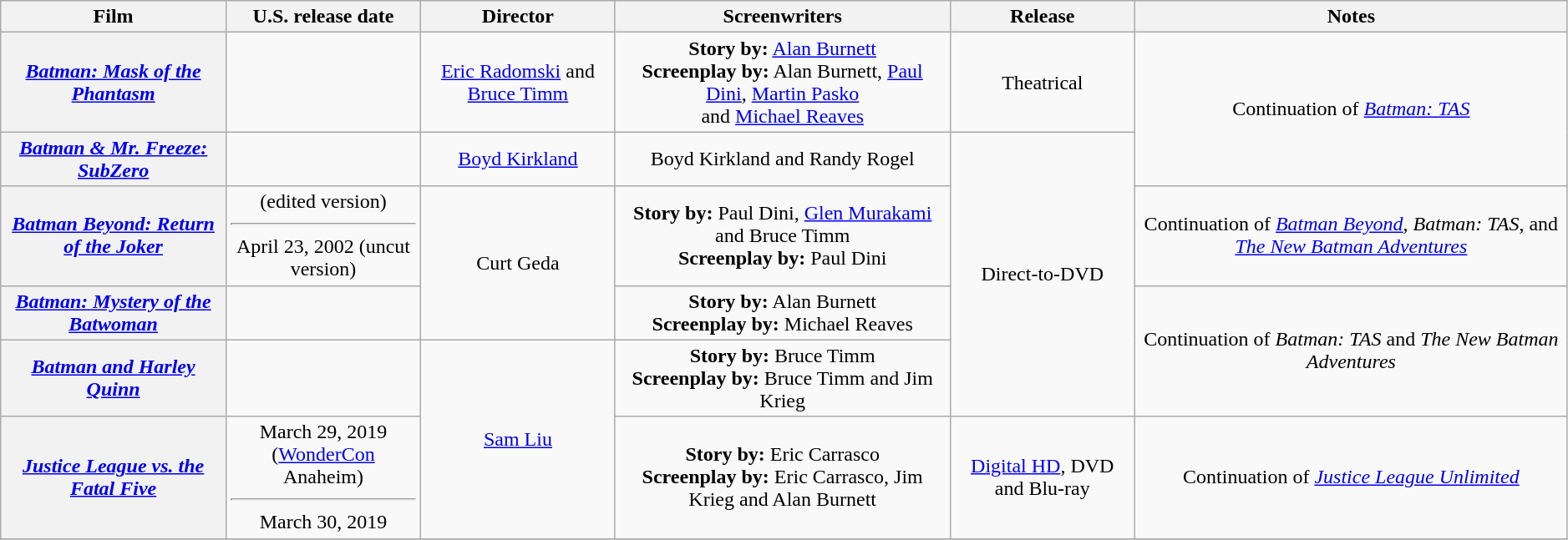<table class="wikitable plainrowheaders" style="text-align:center; width: 99%;" border="1">
<tr>
<th scope="col">Film</th>
<th scope="col">U.S. release date</th>
<th scope="col">Director</th>
<th scope="col">Screenwriters</th>
<th scope="col">Release</th>
<th scope="col">Notes</th>
</tr>
<tr>
<th scope="row"><em><a href='#'>Batman: Mask of the Phantasm</a></em></th>
<td></td>
<td><a href='#'>Eric Radomski</a> and <a href='#'>Bruce Timm</a></td>
<td><strong>Story by:</strong> <a href='#'>Alan Burnett</a><br><strong>Screenplay by:</strong> Alan Burnett, <a href='#'>Paul Dini</a>, <a href='#'>Martin Pasko</a><br>and <a href='#'>Michael Reaves</a></td>
<td>Theatrical<br></td>
<td rowspan="2">Continuation of <em><a href='#'>Batman: TAS</a></em></td>
</tr>
<tr>
<th scope="row"><em><a href='#'>Batman & Mr. Freeze: SubZero</a></em></th>
<td></td>
<td><a href='#'>Boyd Kirkland</a></td>
<td>Boyd Kirkland and Randy Rogel</td>
<td rowspan="4">Direct-to-DVD</td>
</tr>
<tr>
<th scope="row"><em><a href='#'>Batman Beyond: Return of the Joker</a></em></th>
<td> (edited version) <hr> April 23, 2002 (uncut version)</td>
<td rowspan="2">Curt Geda</td>
<td><strong>Story by:</strong> Paul Dini, <a href='#'>Glen Murakami</a> and Bruce Timm<br><strong>Screenplay by:</strong> Paul Dini</td>
<td>Continuation of <em><a href='#'>Batman Beyond</a></em>, <em>Batman: TAS</em>, and <em><a href='#'>The New Batman Adventures</a></em></td>
</tr>
<tr>
<th scope="row"><em><a href='#'>Batman: Mystery of the Batwoman</a></em></th>
<td></td>
<td><strong>Story by:</strong> Alan Burnett<br><strong>Screenplay by:</strong> Michael Reaves</td>
<td rowspan="2">Continuation of <em>Batman: TAS</em> and <em>The New Batman Adventures</em></td>
</tr>
<tr>
<th scope="row"><em><a href='#'>Batman and Harley Quinn</a></em></th>
<td></td>
<td rowspan="2"><a href='#'>Sam Liu</a></td>
<td><strong>Story by:</strong> Bruce Timm<br><strong>Screenplay by:</strong> Bruce Timm and Jim Krieg</td>
</tr>
<tr>
<th scope="row"><em><a href='#'>Justice League vs. the Fatal Five</a></em></th>
<td scope="row">March 29, 2019<br>(<a href='#'>WonderCon</a> Anaheim)<hr>March 30, 2019</td>
<td scope="row"><strong>Story by:</strong> Eric Carrasco<br><strong>Screenplay by:</strong> Eric Carrasco, Jim Krieg and Alan Burnett</td>
<td scope="row"><a href='#'>Digital HD</a>, DVD and Blu-ray</td>
<td>Continuation of <em><a href='#'>Justice League Unlimited</a></em></td>
</tr>
<tr>
</tr>
</table>
